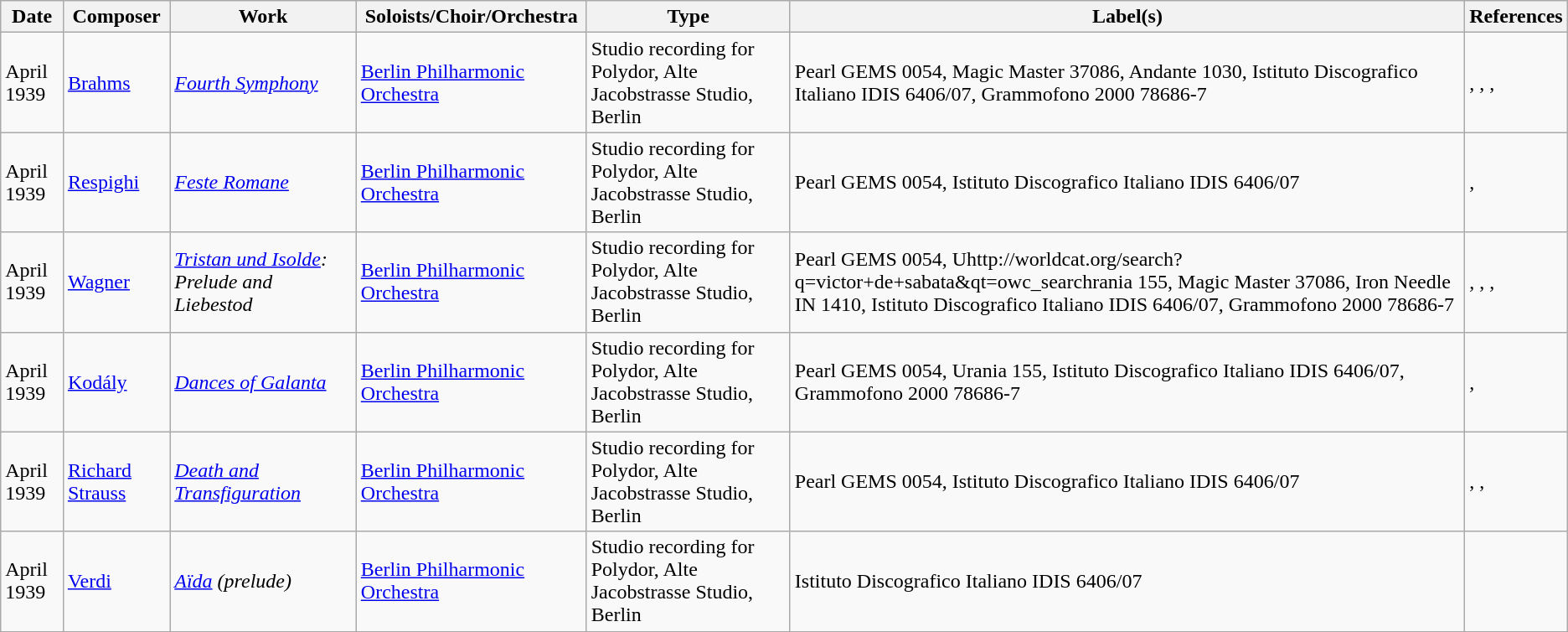<table class="wikitable">
<tr>
<th>Date</th>
<th>Composer</th>
<th>Work</th>
<th>Soloists/Choir/Orchestra</th>
<th>Type</th>
<th>Label(s)</th>
<th>References</th>
</tr>
<tr>
<td>April 1939</td>
<td><a href='#'>Brahms</a></td>
<td><em><a href='#'>Fourth Symphony</a></em></td>
<td><a href='#'>Berlin Philharmonic Orchestra</a></td>
<td>Studio recording for Polydor, Alte Jacobstrasse Studio, Berlin</td>
<td>Pearl GEMS 0054, Magic Master 37086, Andante 1030, Istituto Discografico Italiano IDIS 6406/07, Grammofono 2000 78686-7</td>
<td>, , , </td>
</tr>
<tr>
<td>April 1939</td>
<td><a href='#'>Respighi</a></td>
<td><em><a href='#'>Feste Romane</a></em></td>
<td><a href='#'>Berlin Philharmonic Orchestra</a></td>
<td>Studio recording for Polydor, Alte Jacobstrasse Studio, Berlin</td>
<td>Pearl GEMS 0054, Istituto Discografico Italiano IDIS 6406/07</td>
<td>, </td>
</tr>
<tr>
<td>April 1939</td>
<td><a href='#'>Wagner</a></td>
<td><em><a href='#'>Tristan und Isolde</a>: Prelude and Liebestod</em></td>
<td><a href='#'>Berlin Philharmonic Orchestra</a></td>
<td>Studio recording for Polydor, Alte Jacobstrasse Studio, Berlin</td>
<td>Pearl GEMS 0054, Uhttp://worldcat.org/search?q=victor+de+sabata&qt=owc_searchrania 155, Magic Master 37086, Iron Needle IN 1410, Istituto Discografico Italiano IDIS 6406/07, Grammofono 2000 78686-7</td>
<td>, , , </td>
</tr>
<tr>
<td>April 1939</td>
<td><a href='#'>Kodály</a></td>
<td><em><a href='#'>Dances of Galanta</a></em></td>
<td><a href='#'>Berlin Philharmonic Orchestra</a></td>
<td>Studio recording for Polydor, Alte Jacobstrasse Studio, Berlin</td>
<td>Pearl GEMS 0054, Urania 155, Istituto Discografico Italiano IDIS 6406/07, Grammofono 2000 78686-7</td>
<td>, </td>
</tr>
<tr>
<td>April 1939</td>
<td><a href='#'>Richard Strauss</a></td>
<td><em><a href='#'>Death and Transfiguration</a></em></td>
<td><a href='#'>Berlin Philharmonic Orchestra</a></td>
<td>Studio recording for Polydor, Alte Jacobstrasse Studio, Berlin</td>
<td>Pearl GEMS 0054, Istituto Discografico Italiano IDIS 6406/07</td>
<td>, , </td>
</tr>
<tr>
<td>April 1939</td>
<td><a href='#'>Verdi</a></td>
<td><em><a href='#'>Aïda</a> (prelude)</em></td>
<td><a href='#'>Berlin Philharmonic Orchestra</a></td>
<td>Studio recording for Polydor, Alte Jacobstrasse Studio, Berlin</td>
<td>Istituto Discografico Italiano IDIS 6406/07</td>
<td></td>
</tr>
<tr>
</tr>
</table>
